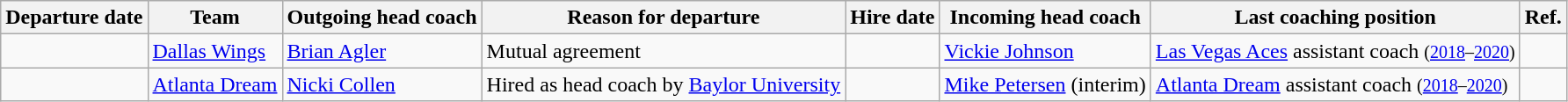<table class="wikitable sortable">
<tr>
<th>Departure date</th>
<th>Team</th>
<th>Outgoing head coach</th>
<th>Reason for departure</th>
<th>Hire date</th>
<th>Incoming head coach</th>
<th class="unsortable">Last coaching position</th>
<th class="unsortable">Ref.</th>
</tr>
<tr>
<td align=center></td>
<td><a href='#'>Dallas Wings</a></td>
<td> <a href='#'>Brian Agler</a></td>
<td>Mutual agreement</td>
<td align=center></td>
<td> <a href='#'>Vickie Johnson</a></td>
<td><a href='#'>Las Vegas Aces</a> assistant coach <small>(<a href='#'>2018</a>–<a href='#'>2020</a>)</small></td>
<td></td>
</tr>
<tr>
<td align=center></td>
<td><a href='#'>Atlanta Dream</a></td>
<td> <a href='#'>Nicki Collen</a></td>
<td>Hired as head coach by <a href='#'>Baylor University</a></td>
<td align=center></td>
<td> <a href='#'>Mike Petersen</a> (interim)</td>
<td><a href='#'>Atlanta Dream</a> assistant coach <small>(<a href='#'>2018</a>–<a href='#'>2020</a>)</small></td>
<td></td>
</tr>
</table>
